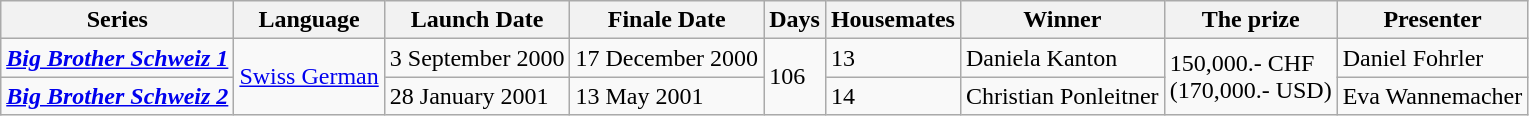<table class="wikitable">
<tr>
<th>Series</th>
<th>Language</th>
<th>Launch Date</th>
<th>Finale Date</th>
<th>Days</th>
<th>Housemates</th>
<th>Winner</th>
<th>The prize</th>
<th>Presenter</th>
</tr>
<tr>
<td><strong><em><a href='#'>Big Brother Schweiz 1</a></em></strong></td>
<td rowspan="2"><a href='#'>Swiss German</a></td>
<td>3 September 2000</td>
<td>17 December 2000</td>
<td rowspan="2">106</td>
<td>13</td>
<td>Daniela Kanton</td>
<td rowspan="2">150,000.- CHF<br>(170,000.- USD)</td>
<td>Daniel Fohrler</td>
</tr>
<tr>
<td><strong><em><a href='#'>Big Brother Schweiz 2</a></em></strong></td>
<td>28 January 2001</td>
<td>13 May 2001</td>
<td>14</td>
<td>Christian Ponleitner</td>
<td>Eva Wannemacher</td>
</tr>
</table>
